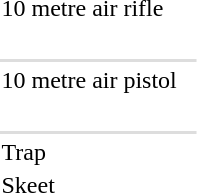<table>
<tr>
<td>10 metre air rifle <br></td>
<td></td>
<td></td>
<td></td>
</tr>
<tr>
<td> <br></td>
<td></td>
<td></td>
<td></td>
</tr>
<tr bgcolor=#DDDDDD>
<td colspan=7></td>
</tr>
<tr>
<td>10 metre air pistol <br></td>
<td></td>
<td></td>
<td></td>
</tr>
<tr>
<td> <br></td>
<td></td>
<td></td>
<td></td>
</tr>
<tr bgcolor=#DDDDDD>
<td colspan=7></td>
</tr>
<tr>
<td>Trap <br></td>
<td></td>
<td></td>
<td></td>
</tr>
<tr>
<td>Skeet <br></td>
<td></td>
<td></td>
<td></td>
</tr>
</table>
